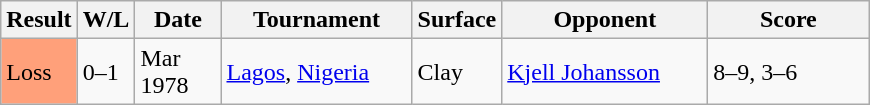<table class="sortable wikitable">
<tr>
<th style="width:40px">Result</th>
<th style="width:30px" class="unsortable">W/L</th>
<th style="width:50px">Date</th>
<th style="width:120px">Tournament</th>
<th style="width:50px">Surface</th>
<th style="width:130px">Opponent</th>
<th style="width:100px" class="unsortable">Score</th>
</tr>
<tr>
<td style="background:#ffa07a;">Loss</td>
<td>0–1</td>
<td>Mar 1978</td>
<td><a href='#'>Lagos</a>, <a href='#'>Nigeria</a></td>
<td>Clay</td>
<td> <a href='#'>Kjell Johansson</a></td>
<td>8–9, 3–6</td>
</tr>
</table>
